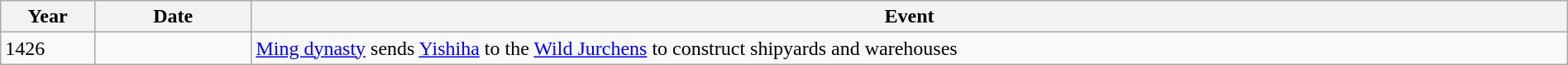<table class="wikitable" width="100%">
<tr>
<th style="width:6%">Year</th>
<th style="width:10%">Date</th>
<th>Event</th>
</tr>
<tr>
<td>1426</td>
<td></td>
<td><a href='#'>Ming dynasty</a> sends <a href='#'>Yishiha</a> to the <a href='#'>Wild Jurchens</a> to construct shipyards and warehouses</td>
</tr>
</table>
